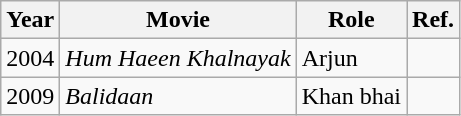<table class="wikitable">
<tr>
<th>Year</th>
<th>Movie</th>
<th>Role</th>
<th>Ref.</th>
</tr>
<tr>
<td>2004</td>
<td><em>Hum Haeen Khalnayak</em></td>
<td>Arjun</td>
<td></td>
</tr>
<tr>
<td>2009</td>
<td><em>Balidaan</em></td>
<td>Khan bhai</td>
<td></td>
</tr>
</table>
